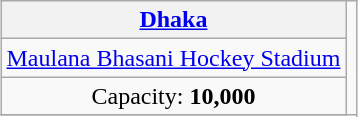<table class="wikitable" style="text-align:center; margin:0.2em auto;">
<tr>
<th><a href='#'>Dhaka</a></th>
<td rowspan="4"></td>
</tr>
<tr>
<td><a href='#'>Maulana Bhasani Hockey Stadium</a></td>
</tr>
<tr>
<td>Capacity: <strong>10,000</strong></td>
</tr>
<tr>
</tr>
</table>
